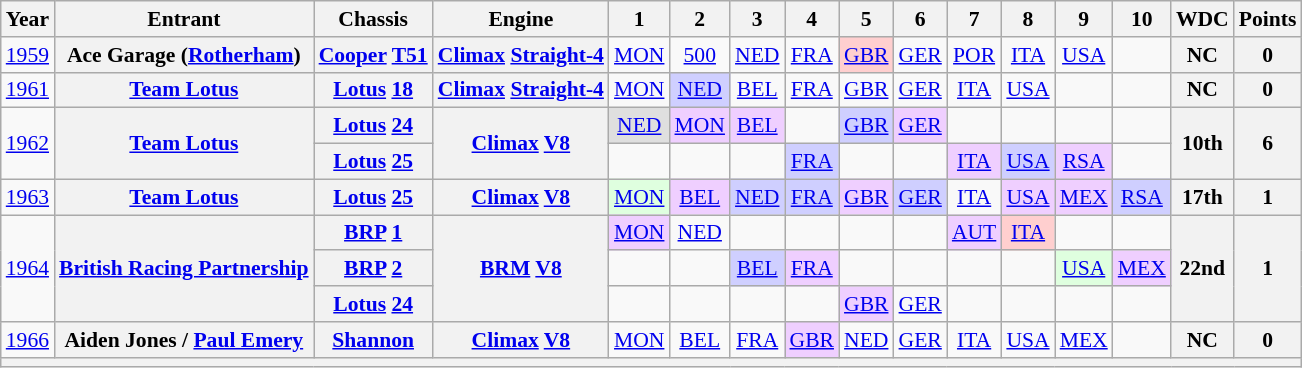<table class="wikitable" style="text-align:center; font-size:90%">
<tr>
<th>Year</th>
<th>Entrant</th>
<th>Chassis</th>
<th>Engine</th>
<th>1</th>
<th>2</th>
<th>3</th>
<th>4</th>
<th>5</th>
<th>6</th>
<th>7</th>
<th>8</th>
<th>9</th>
<th>10</th>
<th>WDC</th>
<th>Points</th>
</tr>
<tr>
<td><a href='#'>1959</a></td>
<th>Ace Garage (<a href='#'>Rotherham</a>)</th>
<th><a href='#'>Cooper</a> <a href='#'>T51</a></th>
<th><a href='#'>Climax</a> <a href='#'>Straight-4</a></th>
<td><a href='#'>MON</a></td>
<td><a href='#'>500</a></td>
<td><a href='#'>NED</a></td>
<td><a href='#'>FRA</a></td>
<td style="background:#FFCFCF;"><a href='#'>GBR</a><br></td>
<td><a href='#'>GER</a></td>
<td><a href='#'>POR</a></td>
<td><a href='#'>ITA</a></td>
<td><a href='#'>USA</a></td>
<td></td>
<th>NC</th>
<th>0</th>
</tr>
<tr>
<td><a href='#'>1961</a></td>
<th><a href='#'>Team Lotus</a></th>
<th><a href='#'>Lotus</a> <a href='#'>18</a></th>
<th><a href='#'>Climax</a> <a href='#'>Straight-4</a></th>
<td><a href='#'>MON</a></td>
<td style="background:#CFCFFF;"><a href='#'>NED</a><br></td>
<td><a href='#'>BEL</a></td>
<td><a href='#'>FRA</a></td>
<td><a href='#'>GBR</a></td>
<td><a href='#'>GER</a></td>
<td><a href='#'>ITA</a></td>
<td><a href='#'>USA</a></td>
<td></td>
<td></td>
<th>NC</th>
<th>0</th>
</tr>
<tr>
<td rowspan="2"><a href='#'>1962</a></td>
<th rowspan="2"><a href='#'>Team Lotus</a></th>
<th><a href='#'>Lotus</a> <a href='#'>24</a></th>
<th rowspan="2"><a href='#'>Climax</a> <a href='#'>V8</a></th>
<td style="background:#DFDFDF;"><a href='#'>NED</a><br></td>
<td style="background:#EFCFFF;"><a href='#'>MON</a><br></td>
<td style="background:#EFCFFF;"><a href='#'>BEL</a><br></td>
<td></td>
<td style="background:#CFCFFF;"><a href='#'>GBR</a><br></td>
<td style="background:#EFCFFF;"><a href='#'>GER</a><br></td>
<td></td>
<td></td>
<td></td>
<td></td>
<th rowspan="2">10th</th>
<th rowspan="2">6</th>
</tr>
<tr>
<th><a href='#'>Lotus</a> <a href='#'>25</a></th>
<td></td>
<td></td>
<td></td>
<td style="background:#CFCFFF;"><a href='#'>FRA</a><br></td>
<td></td>
<td></td>
<td style="background:#EFCFFF;"><a href='#'>ITA</a><br></td>
<td style="background:#CFCFFF;"><a href='#'>USA</a><br></td>
<td style="background:#EFCFFF;"><a href='#'>RSA</a><br></td>
<td></td>
</tr>
<tr>
<td><a href='#'>1963</a></td>
<th><a href='#'>Team Lotus</a></th>
<th><a href='#'>Lotus</a> <a href='#'>25</a></th>
<th><a href='#'>Climax</a> <a href='#'>V8</a></th>
<td style="background:#DFFFDF;"><a href='#'>MON</a><br></td>
<td style="background:#EFCFFF;"><a href='#'>BEL</a><br></td>
<td style="background:#CFCFFF;"><a href='#'>NED</a><br></td>
<td style="background:#CFCFFF;"><a href='#'>FRA</a><br></td>
<td style="background:#EFCFFF;"><a href='#'>GBR</a><br></td>
<td style="background:#CFCFFF;"><a href='#'>GER</a><br></td>
<td><a href='#'>ITA</a></td>
<td style="background:#EFCFFF;"><a href='#'>USA</a><br></td>
<td style="background:#EFCFFF;"><a href='#'>MEX</a><br></td>
<td style="background:#CFCFFF;"><a href='#'>RSA</a><br></td>
<th>17th</th>
<th>1</th>
</tr>
<tr>
<td rowspan="3"><a href='#'>1964</a></td>
<th rowspan="3"><a href='#'>British Racing Partnership</a></th>
<th><a href='#'>BRP</a> <a href='#'>1</a></th>
<th rowspan="3"><a href='#'>BRM</a> <a href='#'>V8</a></th>
<td style="background:#EFCFFF;"><a href='#'>MON</a><br></td>
<td><a href='#'>NED</a></td>
<td></td>
<td></td>
<td></td>
<td></td>
<td style="background:#EFCFFF;"><a href='#'>AUT</a><br></td>
<td style="background:#FFCFCF;"><a href='#'>ITA</a><br></td>
<td></td>
<td></td>
<th rowspan="3">22nd</th>
<th rowspan="3">1</th>
</tr>
<tr>
<th><a href='#'>BRP</a> <a href='#'>2</a></th>
<td></td>
<td></td>
<td style="background:#CFCFFF;"><a href='#'>BEL</a><br></td>
<td style="background:#EFCFFF;"><a href='#'>FRA</a><br></td>
<td></td>
<td></td>
<td></td>
<td></td>
<td style="background:#DFFFDF;"><a href='#'>USA</a><br></td>
<td style="background:#EFCFFF;"><a href='#'>MEX</a><br></td>
</tr>
<tr>
<th><a href='#'>Lotus</a> <a href='#'>24</a></th>
<td></td>
<td></td>
<td></td>
<td></td>
<td style="background:#EFCFFF;"><a href='#'>GBR</a><br></td>
<td><a href='#'>GER</a></td>
<td></td>
<td></td>
<td></td>
<td></td>
</tr>
<tr>
<td><a href='#'>1966</a></td>
<th>Aiden Jones / <a href='#'>Paul Emery</a></th>
<th><a href='#'>Shannon</a></th>
<th><a href='#'>Climax</a> <a href='#'>V8</a></th>
<td><a href='#'>MON</a></td>
<td><a href='#'>BEL</a></td>
<td><a href='#'>FRA</a></td>
<td style="background:#EFCFFF;"><a href='#'>GBR</a><br></td>
<td><a href='#'>NED</a></td>
<td><a href='#'>GER</a></td>
<td><a href='#'>ITA</a></td>
<td><a href='#'>USA</a></td>
<td><a href='#'>MEX</a></td>
<td></td>
<th>NC</th>
<th>0</th>
</tr>
<tr>
<th colspan="16"></th>
</tr>
</table>
